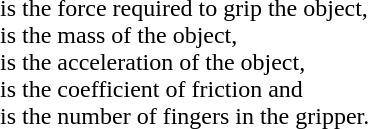<table cellspacing="0" cellpadding="0" style="margin-left:1.5em;">
<tr>
<td></td>
<td> is </td>
<td>the force required to grip the object,</td>
</tr>
<tr>
<td></td>
<td> is </td>
<td>the mass of the object,</td>
</tr>
<tr>
<td></td>
<td> is </td>
<td>the acceleration of the object,</td>
</tr>
<tr>
<td></td>
<td> is </td>
<td>the coefficient of friction and</td>
</tr>
<tr>
<td></td>
<td> is </td>
<td>the number of fingers in the gripper.</td>
</tr>
</table>
